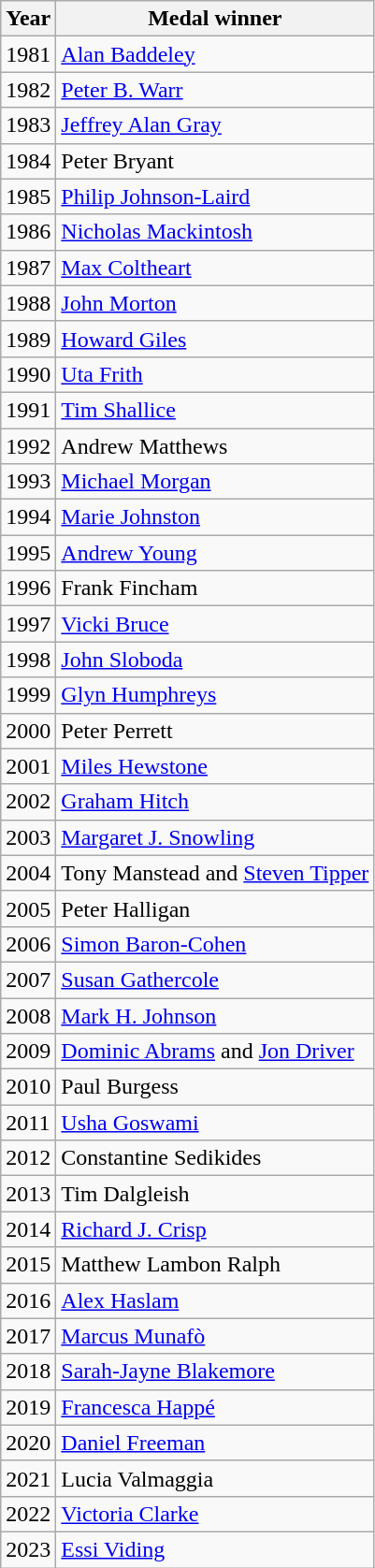<table class="wikitable sortable">
<tr>
<th>Year</th>
<th>Medal winner</th>
</tr>
<tr>
<td>1981</td>
<td><a href='#'>Alan Baddeley</a></td>
</tr>
<tr>
<td>1982</td>
<td><a href='#'>Peter B. Warr</a></td>
</tr>
<tr>
<td>1983</td>
<td><a href='#'>Jeffrey Alan Gray</a></td>
</tr>
<tr>
<td>1984</td>
<td>Peter Bryant</td>
</tr>
<tr>
<td>1985</td>
<td><a href='#'>Philip Johnson-Laird</a></td>
</tr>
<tr>
<td>1986</td>
<td><a href='#'>Nicholas Mackintosh</a></td>
</tr>
<tr>
<td>1987</td>
<td><a href='#'>Max Coltheart</a></td>
</tr>
<tr>
<td>1988</td>
<td><a href='#'>John Morton</a></td>
</tr>
<tr>
<td>1989</td>
<td><a href='#'>Howard Giles</a></td>
</tr>
<tr>
<td>1990</td>
<td><a href='#'>Uta Frith</a></td>
</tr>
<tr>
<td>1991</td>
<td><a href='#'>Tim Shallice</a></td>
</tr>
<tr>
<td>1992</td>
<td>Andrew Matthews</td>
</tr>
<tr>
<td>1993</td>
<td><a href='#'>Michael Morgan</a></td>
</tr>
<tr>
<td>1994</td>
<td><a href='#'>Marie Johnston</a></td>
</tr>
<tr>
<td>1995</td>
<td><a href='#'>Andrew Young</a></td>
</tr>
<tr>
<td>1996</td>
<td>Frank Fincham</td>
</tr>
<tr>
<td>1997</td>
<td><a href='#'>Vicki Bruce</a></td>
</tr>
<tr>
<td>1998</td>
<td><a href='#'>John Sloboda</a></td>
</tr>
<tr>
<td>1999</td>
<td><a href='#'>Glyn Humphreys</a></td>
</tr>
<tr>
<td>2000</td>
<td>Peter Perrett</td>
</tr>
<tr>
<td>2001</td>
<td><a href='#'>Miles Hewstone</a></td>
</tr>
<tr>
<td>2002</td>
<td><a href='#'>Graham Hitch</a></td>
</tr>
<tr>
<td>2003</td>
<td><a href='#'>Margaret J. Snowling</a></td>
</tr>
<tr>
<td>2004</td>
<td>Tony Manstead and <a href='#'>Steven Tipper</a></td>
</tr>
<tr>
<td>2005</td>
<td>Peter Halligan</td>
</tr>
<tr>
<td>2006</td>
<td><a href='#'>Simon Baron-Cohen</a></td>
</tr>
<tr>
<td>2007</td>
<td><a href='#'>Susan Gathercole</a></td>
</tr>
<tr>
<td>2008</td>
<td><a href='#'>Mark H. Johnson</a></td>
</tr>
<tr>
<td>2009</td>
<td><a href='#'>Dominic Abrams</a> and <a href='#'>Jon Driver</a></td>
</tr>
<tr>
<td>2010</td>
<td>Paul Burgess</td>
</tr>
<tr>
<td>2011</td>
<td><a href='#'>Usha Goswami</a></td>
</tr>
<tr>
<td>2012</td>
<td>Constantine Sedikides</td>
</tr>
<tr>
<td>2013</td>
<td>Tim Dalgleish</td>
</tr>
<tr>
<td>2014</td>
<td><a href='#'>Richard J. Crisp</a></td>
</tr>
<tr>
<td>2015</td>
<td>Matthew Lambon Ralph</td>
</tr>
<tr>
<td>2016</td>
<td><a href='#'>Alex Haslam</a></td>
</tr>
<tr>
<td>2017</td>
<td><a href='#'>Marcus Munafò</a></td>
</tr>
<tr>
<td>2018</td>
<td><a href='#'>Sarah-Jayne Blakemore</a></td>
</tr>
<tr>
<td>2019</td>
<td><a href='#'>Francesca Happé</a></td>
</tr>
<tr>
<td>2020</td>
<td><a href='#'>Daniel Freeman</a></td>
</tr>
<tr>
<td>2021</td>
<td>Lucia Valmaggia</td>
</tr>
<tr>
<td>2022</td>
<td><a href='#'>Victoria Clarke</a></td>
</tr>
<tr>
<td>2023</td>
<td><a href='#'>Essi Viding</a></td>
</tr>
</table>
